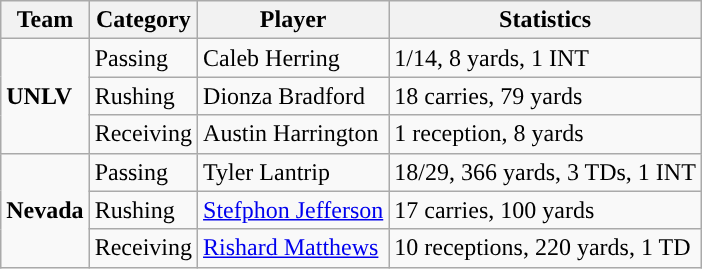<table class="wikitable" style="float: left;">
<tr>
<th>Team</th>
<th>Category</th>
<th>Player</th>
<th>Statistics</th>
</tr>
<tr>
<td rowspan=3><strong>UNLV</strong></td>
<td>Passing</td>
<td>Caleb Herring</td>
<td>1/14, 8 yards, 1 INT</td>
</tr>
<tr>
<td>Rushing</td>
<td>Dionza Bradford</td>
<td>18 carries, 79 yards</td>
</tr>
<tr>
<td>Receiving</td>
<td>Austin Harrington</td>
<td>1 reception, 8 yards</td>
</tr>
<tr>
<td rowspan=3><strong>Nevada</strong></td>
<td>Passing</td>
<td>Tyler Lantrip</td>
<td>18/29, 366 yards, 3 TDs, 1 INT</td>
</tr>
<tr>
<td>Rushing</td>
<td><a href='#'>Stefphon Jefferson</a></td>
<td>17 carries, 100 yards</td>
</tr>
<tr>
<td>Receiving</td>
<td><a href='#'>Rishard Matthews</a></td>
<td>10 receptions, 220 yards, 1 TD</td>
</tr>
</table>
